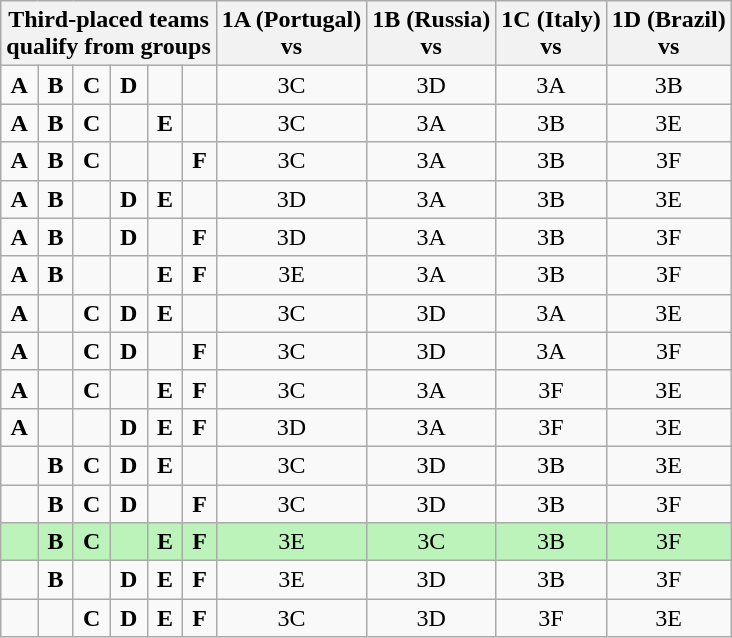<table class="wikitable collapsible collapsed" style="text-align:center">
<tr>
<th colspan=6>Third-placed teams<br>qualify from groups</th>
<th>1A (Portugal)<br>vs</th>
<th>1B (Russia)<br>vs</th>
<th>1C (Italy)<br>vs</th>
<th>1D (Brazil)<br>vs</th>
</tr>
<tr>
<td><strong>A</strong></td>
<td><strong>B</strong></td>
<td><strong>C</strong></td>
<td><strong>D</strong></td>
<td></td>
<td></td>
<td>3C</td>
<td>3D</td>
<td>3A</td>
<td>3B</td>
</tr>
<tr>
<td><strong>A</strong></td>
<td><strong>B</strong></td>
<td><strong>C</strong></td>
<td></td>
<td><strong>E</strong></td>
<td></td>
<td>3C</td>
<td>3A</td>
<td>3B</td>
<td>3E</td>
</tr>
<tr>
<td><strong>A</strong></td>
<td><strong>B</strong></td>
<td><strong>C</strong></td>
<td></td>
<td></td>
<td><strong>F</strong></td>
<td>3C</td>
<td>3A</td>
<td>3B</td>
<td>3F</td>
</tr>
<tr>
<td><strong>A</strong></td>
<td><strong>B</strong></td>
<td></td>
<td><strong>D</strong></td>
<td><strong>E</strong></td>
<td></td>
<td>3D</td>
<td>3A</td>
<td>3B</td>
<td>3E</td>
</tr>
<tr>
<td><strong>A</strong></td>
<td><strong>B</strong></td>
<td></td>
<td><strong>D</strong></td>
<td></td>
<td><strong>F</strong></td>
<td>3D</td>
<td>3A</td>
<td>3B</td>
<td>3F</td>
</tr>
<tr>
<td><strong>A</strong></td>
<td><strong>B</strong></td>
<td></td>
<td></td>
<td><strong>E</strong></td>
<td><strong>F</strong></td>
<td>3E</td>
<td>3A</td>
<td>3B</td>
<td>3F</td>
</tr>
<tr>
<td><strong>A</strong></td>
<td></td>
<td><strong>C</strong></td>
<td><strong>D</strong></td>
<td><strong>E</strong></td>
<td></td>
<td>3C</td>
<td>3D</td>
<td>3A</td>
<td>3E</td>
</tr>
<tr>
<td><strong>A</strong></td>
<td></td>
<td><strong>C</strong></td>
<td><strong>D</strong></td>
<td></td>
<td><strong>F</strong></td>
<td>3C</td>
<td>3D</td>
<td>3A</td>
<td>3F</td>
</tr>
<tr>
<td><strong>A</strong></td>
<td></td>
<td><strong>C</strong></td>
<td></td>
<td><strong>E</strong></td>
<td><strong>F</strong></td>
<td>3C</td>
<td>3A</td>
<td>3F</td>
<td>3E</td>
</tr>
<tr>
<td><strong>A</strong></td>
<td></td>
<td></td>
<td><strong>D</strong></td>
<td><strong>E</strong></td>
<td><strong>F</strong></td>
<td>3D</td>
<td>3A</td>
<td>3F</td>
<td>3E</td>
</tr>
<tr>
<td></td>
<td><strong>B</strong></td>
<td><strong>C</strong></td>
<td><strong>D</strong></td>
<td><strong>E</strong></td>
<td></td>
<td>3C</td>
<td>3D</td>
<td>3B</td>
<td>3E</td>
</tr>
<tr>
<td></td>
<td><strong>B</strong></td>
<td><strong>C</strong></td>
<td><strong>D</strong></td>
<td></td>
<td><strong>F</strong></td>
<td>3C</td>
<td>3D</td>
<td>3B</td>
<td>3F</td>
</tr>
<tr style="background:#BBF3BB;">
<td></td>
<td><strong>B</strong></td>
<td><strong>C</strong></td>
<td></td>
<td><strong>E</strong></td>
<td><strong>F</strong></td>
<td>3E</td>
<td>3C</td>
<td>3B</td>
<td>3F</td>
</tr>
<tr>
<td></td>
<td><strong>B</strong></td>
<td></td>
<td><strong>D</strong></td>
<td><strong>E</strong></td>
<td><strong>F</strong></td>
<td>3E</td>
<td>3D</td>
<td>3B</td>
<td>3F</td>
</tr>
<tr>
<td></td>
<td></td>
<td><strong>C</strong></td>
<td><strong>D</strong></td>
<td><strong>E</strong></td>
<td><strong>F</strong></td>
<td>3C</td>
<td>3D</td>
<td>3F</td>
<td>3E</td>
</tr>
</table>
